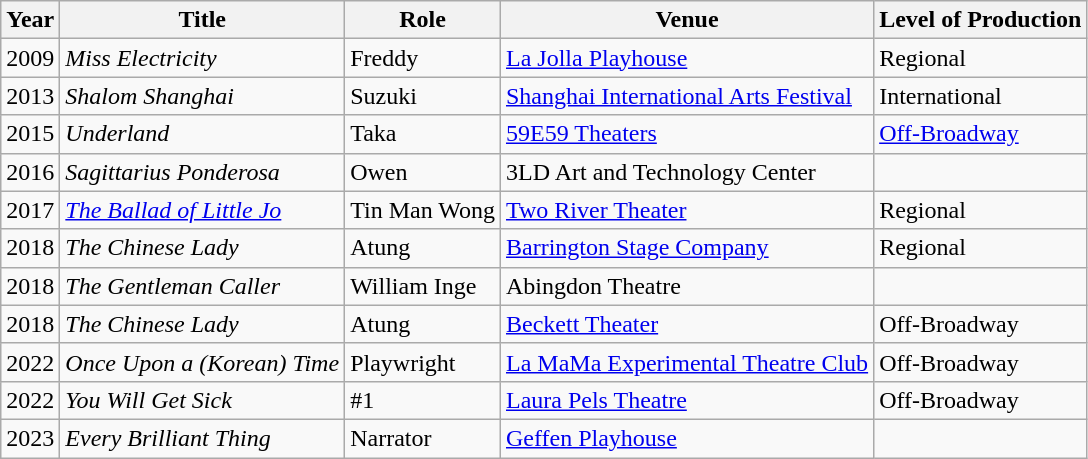<table class="wikitable">
<tr>
<th>Year</th>
<th>Title</th>
<th>Role</th>
<th>Venue</th>
<th>Level of Production</th>
</tr>
<tr>
<td>2009</td>
<td><em>Miss Electricity</em></td>
<td>Freddy</td>
<td><a href='#'>La Jolla Playhouse</a></td>
<td>Regional</td>
</tr>
<tr>
<td>2013</td>
<td><em>Shalom Shanghai</em></td>
<td>Suzuki</td>
<td><a href='#'>Shanghai International Arts Festival</a></td>
<td>International</td>
</tr>
<tr>
<td>2015</td>
<td><em>Underland</em></td>
<td>Taka</td>
<td><a href='#'>59E59 Theaters</a></td>
<td><a href='#'>Off-Broadway</a></td>
</tr>
<tr>
<td>2016</td>
<td><em>Sagittarius Ponderosa</em></td>
<td>Owen</td>
<td>3LD Art and Technology Center</td>
<td></td>
</tr>
<tr>
<td>2017</td>
<td><a href='#'><em>The Ballad of Little Jo</em></a></td>
<td>Tin Man Wong</td>
<td><a href='#'>Two River Theater</a></td>
<td>Regional</td>
</tr>
<tr>
<td>2018</td>
<td><em>The Chinese Lady</em></td>
<td>Atung</td>
<td><a href='#'>Barrington Stage Company</a></td>
<td>Regional</td>
</tr>
<tr>
<td>2018</td>
<td><em>The Gentleman Caller</em></td>
<td>William Inge</td>
<td>Abingdon Theatre</td>
<td></td>
</tr>
<tr>
<td>2018</td>
<td><em>The Chinese Lady</em></td>
<td>Atung</td>
<td><a href='#'>Beckett Theater</a></td>
<td>Off-Broadway</td>
</tr>
<tr>
<td>2022</td>
<td><em>Once Upon a (Korean) Time</em></td>
<td>Playwright</td>
<td><a href='#'>La MaMa Experimental Theatre Club</a></td>
<td>Off-Broadway</td>
</tr>
<tr>
<td>2022</td>
<td><em>You Will Get Sick</em></td>
<td>#1</td>
<td><a href='#'>Laura Pels Theatre</a></td>
<td>Off-Broadway</td>
</tr>
<tr>
<td>2023</td>
<td><em>Every Brilliant Thing</em></td>
<td>Narrator</td>
<td><a href='#'>Geffen Playhouse</a></td>
<td></td>
</tr>
</table>
